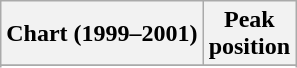<table class="wikitable sortable plainrowheaders" style="text-align:center">
<tr>
<th>Chart (1999–2001)</th>
<th>Peak<br>position</th>
</tr>
<tr>
</tr>
<tr>
</tr>
<tr>
</tr>
</table>
